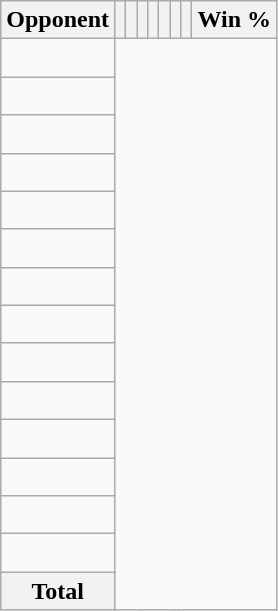<table class="wikitable sortable collapsible collapsed" style="text-align: center;">
<tr>
<th>Opponent</th>
<th></th>
<th></th>
<th></th>
<th></th>
<th></th>
<th></th>
<th></th>
<th>Win %</th>
</tr>
<tr>
<td align="left"><br></td>
</tr>
<tr>
<td align="left"><br></td>
</tr>
<tr>
<td align="left"><br></td>
</tr>
<tr>
<td align="left"><br></td>
</tr>
<tr>
<td align="left"><br></td>
</tr>
<tr>
<td align="left"><br></td>
</tr>
<tr>
<td align="left"><br></td>
</tr>
<tr>
<td align="left"><br></td>
</tr>
<tr>
<td align="left"><br></td>
</tr>
<tr>
<td align="left"><br></td>
</tr>
<tr>
<td align="left"><br></td>
</tr>
<tr>
<td align="left"><br></td>
</tr>
<tr>
<td align="left"><br></td>
</tr>
<tr>
<td align="left"><br></td>
</tr>
<tr class="sortbottom">
<th>Total<br></th>
</tr>
</table>
